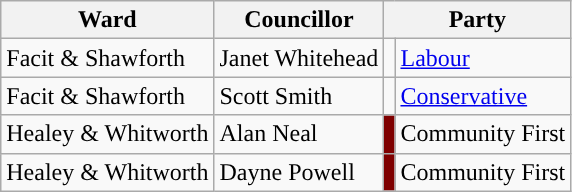<table class="wikitable">
<tr>
<th>Ward</th>
<th>Councillor</th>
<th colspan="2">Party</th>
</tr>
<tr>
<td>Facit & Shawforth</td>
<td>Janet Whitehead</td>
<td style="background-color: "></td>
<td><a href='#'>Labour</a></td>
</tr>
<tr>
<td>Facit & Shawforth</td>
<td>Scott Smith</td>
<td style="background-color: "></td>
<td><a href='#'>Conservative</a></td>
</tr>
<tr>
<td>Healey & Whitworth</td>
<td>Alan Neal</td>
<td style="background-color: #7F0000"></td>
<td>Community First</td>
</tr>
<tr>
<td>Healey & Whitworth</td>
<td>Dayne Powell</td>
<td style="background-color: #7F0000"></td>
<td>Community First</td>
</tr>
</table>
